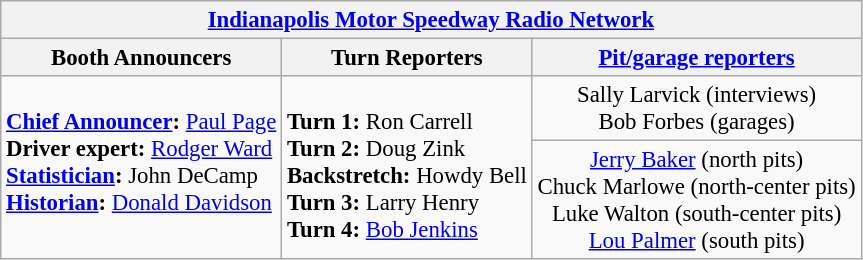<table class="wikitable" style="font-size: 95%;">
<tr>
<th colspan=3><a href='#'>Indianapolis Motor Speedway Radio Network</a></th>
</tr>
<tr>
<th>Booth Announcers</th>
<th>Turn Reporters</th>
<th><a href='#'>Pit/garage reporters</a></th>
</tr>
<tr>
<td valign="top" rowspan=2><br><strong><a href='#'>Chief Announcer</a>:</strong> <a href='#'>Paul Page</a><br>
<strong>Driver expert:</strong> <a href='#'>Rodger Ward</a><br>
<strong><a href='#'>Statistician</a>:</strong> John DeCamp<br>
<strong><a href='#'>Historian</a>:</strong> <a href='#'>Donald Davidson</a><br></td>
<td valign="top" rowspan=2><br><strong>Turn 1:</strong> Ron Carrell<br>    
<strong>Turn 2:</strong> Doug Zink<br>
<strong>Backstretch:</strong> Howdy Bell<br>
<strong>Turn 3:</strong> Larry Henry<br>
<strong>Turn 4:</strong> <a href='#'>Bob Jenkins</a><br></td>
<td align="center" valign="top">Sally Larvick (interviews) <strong></strong><br>Bob Forbes (garages)<br></td>
</tr>
<tr>
<td align="center" valign="top"><a href='#'>Jerry Baker</a> (north pits)<br>Chuck Marlowe (north-center pits)<br>Luke Walton (south-center pits)<br><a href='#'>Lou Palmer</a> (south pits)<br></td>
</tr>
</table>
